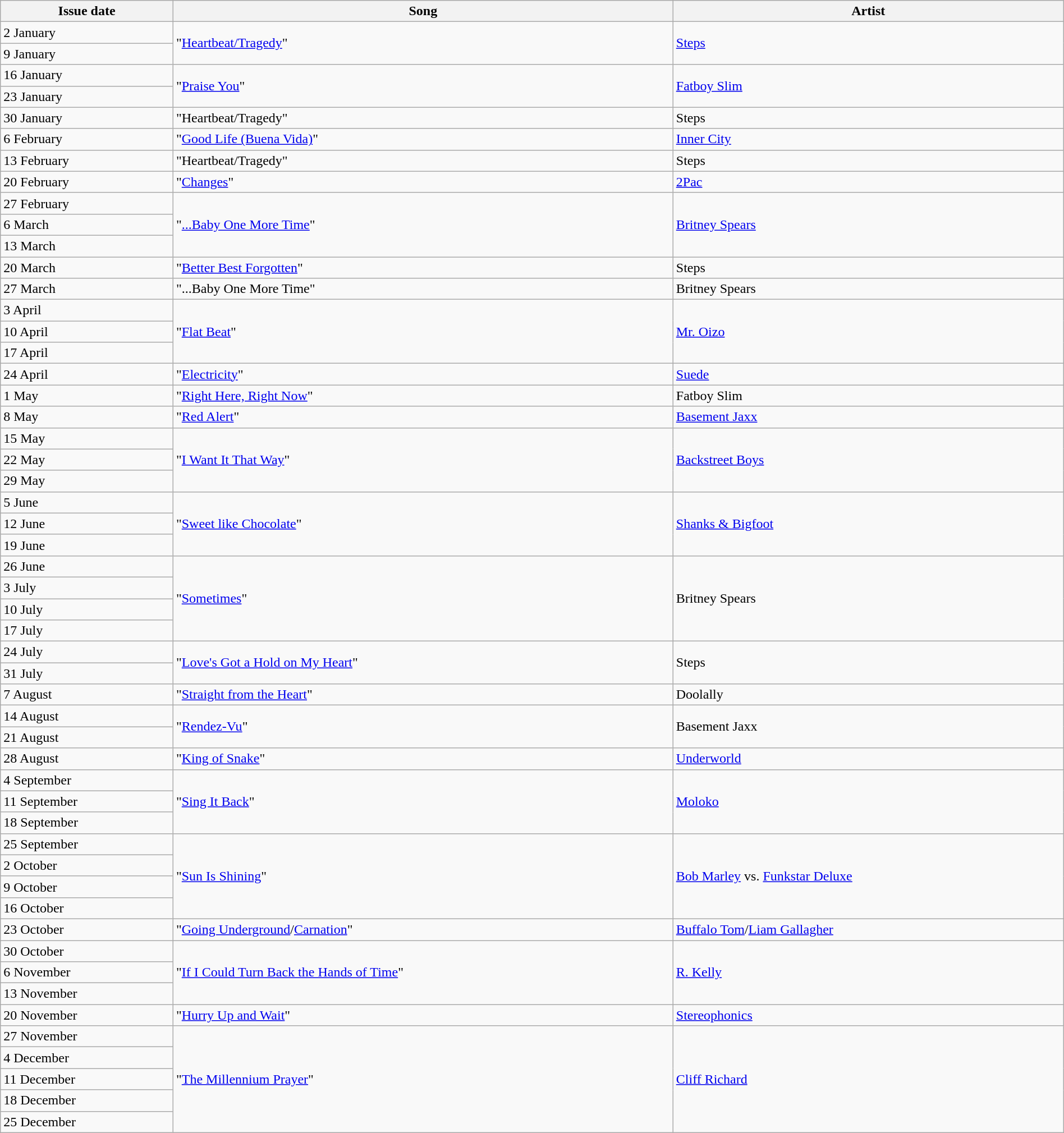<table width="100%" class=wikitable>
<tr>
<th>Issue date</th>
<th>Song</th>
<th>Artist</th>
</tr>
<tr>
<td>2 January</td>
<td rowspan="2">"<a href='#'>Heartbeat/Tragedy</a>"</td>
<td rowspan="2"><a href='#'>Steps</a></td>
</tr>
<tr>
<td>9 January </td>
</tr>
<tr>
<td>16 January </td>
<td rowspan="2">"<a href='#'>Praise You</a>"</td>
<td rowspan="2"><a href='#'>Fatboy Slim</a></td>
</tr>
<tr>
<td>23 January</td>
</tr>
<tr>
<td>30 January</td>
<td>"Heartbeat/Tragedy"</td>
<td>Steps</td>
</tr>
<tr>
<td>6 February</td>
<td>"<a href='#'>Good Life (Buena Vida)</a>"</td>
<td><a href='#'>Inner City</a></td>
</tr>
<tr>
<td>13 February</td>
<td>"Heartbeat/Tragedy"</td>
<td>Steps</td>
</tr>
<tr>
<td>20 February</td>
<td>"<a href='#'>Changes</a>"</td>
<td><a href='#'>2Pac</a></td>
</tr>
<tr>
<td>27 February </td>
<td rowspan="3">"<a href='#'>...Baby One More Time</a>"</td>
<td rowspan="3"><a href='#'>Britney Spears</a></td>
</tr>
<tr>
<td>6 March</td>
</tr>
<tr>
<td>13 March</td>
</tr>
<tr>
<td>20 March</td>
<td>"<a href='#'>Better Best Forgotten</a>"</td>
<td>Steps</td>
</tr>
<tr>
<td>27 March</td>
<td>"...Baby One More Time"</td>
<td>Britney Spears</td>
</tr>
<tr>
<td>3 April </td>
<td rowspan="3">"<a href='#'>Flat Beat</a>"</td>
<td rowspan="3"><a href='#'>Mr. Oizo</a></td>
</tr>
<tr>
<td>10 April</td>
</tr>
<tr>
<td>17 April</td>
</tr>
<tr>
<td>24 April</td>
<td>"<a href='#'>Electricity</a>"</td>
<td><a href='#'>Suede</a></td>
</tr>
<tr>
<td>1 May</td>
<td>"<a href='#'>Right Here, Right Now</a>"</td>
<td>Fatboy Slim</td>
</tr>
<tr>
<td>8 May</td>
<td>"<a href='#'>Red Alert</a>"</td>
<td><a href='#'>Basement Jaxx</a></td>
</tr>
<tr>
<td>15 May </td>
<td rowspan="3">"<a href='#'>I Want It That Way</a>"</td>
<td rowspan="3"><a href='#'>Backstreet Boys</a></td>
</tr>
<tr>
<td>22 May</td>
</tr>
<tr>
<td>29 May</td>
</tr>
<tr>
<td>5 June </td>
<td rowspan="3">"<a href='#'>Sweet like Chocolate</a>"</td>
<td rowspan="3"><a href='#'>Shanks & Bigfoot</a></td>
</tr>
<tr>
<td>12 June </td>
</tr>
<tr>
<td>19 June</td>
</tr>
<tr>
<td>26 June</td>
<td rowspan="4">"<a href='#'>Sometimes</a>"</td>
<td rowspan="4">Britney Spears</td>
</tr>
<tr>
<td>3 July</td>
</tr>
<tr>
<td>10 July</td>
</tr>
<tr>
<td>17 July</td>
</tr>
<tr>
<td>24 July</td>
<td rowspan="2">"<a href='#'>Love's Got a Hold on My Heart</a>"</td>
<td rowspan="2">Steps</td>
</tr>
<tr>
<td>31 July</td>
</tr>
<tr>
<td>7 August</td>
<td>"<a href='#'>Straight from the Heart</a>"</td>
<td>Doolally</td>
</tr>
<tr>
<td>14 August</td>
<td rowspan="2">"<a href='#'>Rendez-Vu</a>"</td>
<td rowspan="2">Basement Jaxx</td>
</tr>
<tr>
<td>21 August</td>
</tr>
<tr>
<td>28 August</td>
<td>"<a href='#'>King of Snake</a>"</td>
<td><a href='#'>Underworld</a></td>
</tr>
<tr>
<td>4 September</td>
<td rowspan="3">"<a href='#'>Sing It Back</a>"</td>
<td rowspan="3"><a href='#'>Moloko</a></td>
</tr>
<tr>
<td>11 September</td>
</tr>
<tr>
<td>18 September</td>
</tr>
<tr>
<td>25 September</td>
<td rowspan="4">"<a href='#'>Sun Is Shining</a>"</td>
<td rowspan="4"><a href='#'>Bob Marley</a> vs. <a href='#'>Funkstar Deluxe</a></td>
</tr>
<tr>
<td>2 October</td>
</tr>
<tr>
<td>9 October</td>
</tr>
<tr>
<td>16 October</td>
</tr>
<tr>
<td>23 October</td>
<td>"<a href='#'>Going Underground</a>/<a href='#'>Carnation</a>"</td>
<td><a href='#'>Buffalo Tom</a>/<a href='#'>Liam Gallagher</a></td>
</tr>
<tr>
<td>30 October</td>
<td rowspan="3">"<a href='#'>If I Could Turn Back the Hands of Time</a>"</td>
<td rowspan="3"><a href='#'>R. Kelly</a></td>
</tr>
<tr>
<td>6 November</td>
</tr>
<tr>
<td>13 November</td>
</tr>
<tr>
<td>20 November</td>
<td>"<a href='#'>Hurry Up and Wait</a>"</td>
<td><a href='#'>Stereophonics</a></td>
</tr>
<tr>
<td>27 November</td>
<td rowspan="5">"<a href='#'>The Millennium Prayer</a>"</td>
<td rowspan="5"><a href='#'>Cliff Richard</a></td>
</tr>
<tr>
<td>4 December </td>
</tr>
<tr>
<td>11 December </td>
</tr>
<tr>
<td>18 December </td>
</tr>
<tr>
<td>25 December</td>
</tr>
</table>
